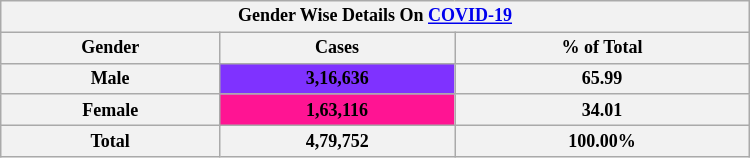<table class="wikitable plainrowheaders sortable mw-collapsible citiwise-data" style="text-align:center; font-size:75%; width:500px;  margin:0px 0px 0em 0em;">
<tr>
<th colspan="3">Gender Wise Details On <a href='#'>COVID-19</a></th>
</tr>
<tr>
<th scope="col">Gender</th>
<th scope="col">Cases</th>
<th scope="col">% of Total</th>
</tr>
<tr>
<th scope="row">Male</th>
<td style="background:#7F32FF;"><span><strong>3,16,636</strong></span></td>
<th scope="row">65.99</th>
</tr>
<tr>
<th scope="row">Female</th>
<td style="background:#FF1493;"><span><strong>1,63,116</strong></span></td>
<th scope="row">34.01</th>
</tr>
<tr>
<th scope="col">Total</th>
<th style="text-align:center;">4,79,752</th>
<th scope="col">100.00%</th>
</tr>
</table>
